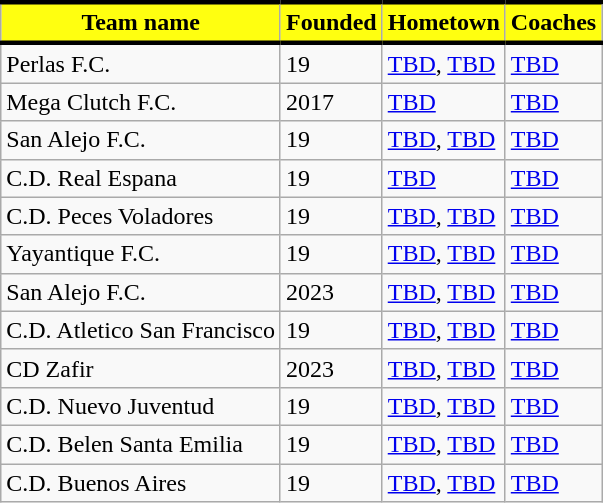<table class="wikitable">
<tr>
<th style="background:#FFFF10; color:black; border-top:black 3px solid; border-bottom:black 3px solid;">Team name</th>
<th style="background:#FFFF10; color:black; border-top:black 3px solid; border-bottom:black 3px solid;">Founded</th>
<th style="background:#FFFF10; color:black; border-top:black 3px solid; border-bottom:black 3px solid;">Hometown</th>
<th style="background:#FFFF10; color:black; border-top:black 3px solid; border-bottom:black 3px solid;">Coaches</th>
</tr>
<tr>
<td>Perlas F.C.</td>
<td>19</td>
<td> <a href='#'>TBD</a>, <a href='#'>TBD</a></td>
<td> <a href='#'>TBD</a></td>
</tr>
<tr>
<td>Mega Clutch F.C.</td>
<td>2017</td>
<td> <a href='#'>TBD</a></td>
<td> <a href='#'>TBD</a></td>
</tr>
<tr>
<td>San Alejo F.C.</td>
<td>19</td>
<td> <a href='#'>TBD</a>, <a href='#'>TBD</a></td>
<td> <a href='#'>TBD</a></td>
</tr>
<tr>
<td>C.D. Real Espana</td>
<td>19</td>
<td> <a href='#'>TBD</a></td>
<td> <a href='#'>TBD</a></td>
</tr>
<tr>
<td>C.D. Peces Voladores</td>
<td>19</td>
<td> <a href='#'>TBD</a>, <a href='#'>TBD</a></td>
<td> <a href='#'>TBD</a></td>
</tr>
<tr>
<td>Yayantique F.C.</td>
<td>19</td>
<td> <a href='#'>TBD</a>, <a href='#'>TBD</a></td>
<td> <a href='#'>TBD</a></td>
</tr>
<tr>
<td>San Alejo F.C.</td>
<td>2023</td>
<td> <a href='#'>TBD</a>, <a href='#'>TBD</a></td>
<td> <a href='#'>TBD</a></td>
</tr>
<tr>
<td>C.D. Atletico San Francisco</td>
<td>19</td>
<td> <a href='#'>TBD</a>, <a href='#'>TBD</a></td>
<td> <a href='#'>TBD</a></td>
</tr>
<tr>
<td>CD Zafir</td>
<td>2023</td>
<td> <a href='#'>TBD</a>, <a href='#'>TBD</a></td>
<td> <a href='#'>TBD</a></td>
</tr>
<tr>
<td>C.D. Nuevo Juventud</td>
<td>19</td>
<td> <a href='#'>TBD</a>, <a href='#'>TBD</a></td>
<td> <a href='#'>TBD</a></td>
</tr>
<tr>
<td>C.D. Belen Santa Emilia</td>
<td>19</td>
<td> <a href='#'>TBD</a>, <a href='#'>TBD</a></td>
<td> <a href='#'>TBD</a></td>
</tr>
<tr>
<td>C.D. Buenos Aires</td>
<td>19</td>
<td> <a href='#'>TBD</a>, <a href='#'>TBD</a></td>
<td> <a href='#'>TBD</a></td>
</tr>
</table>
